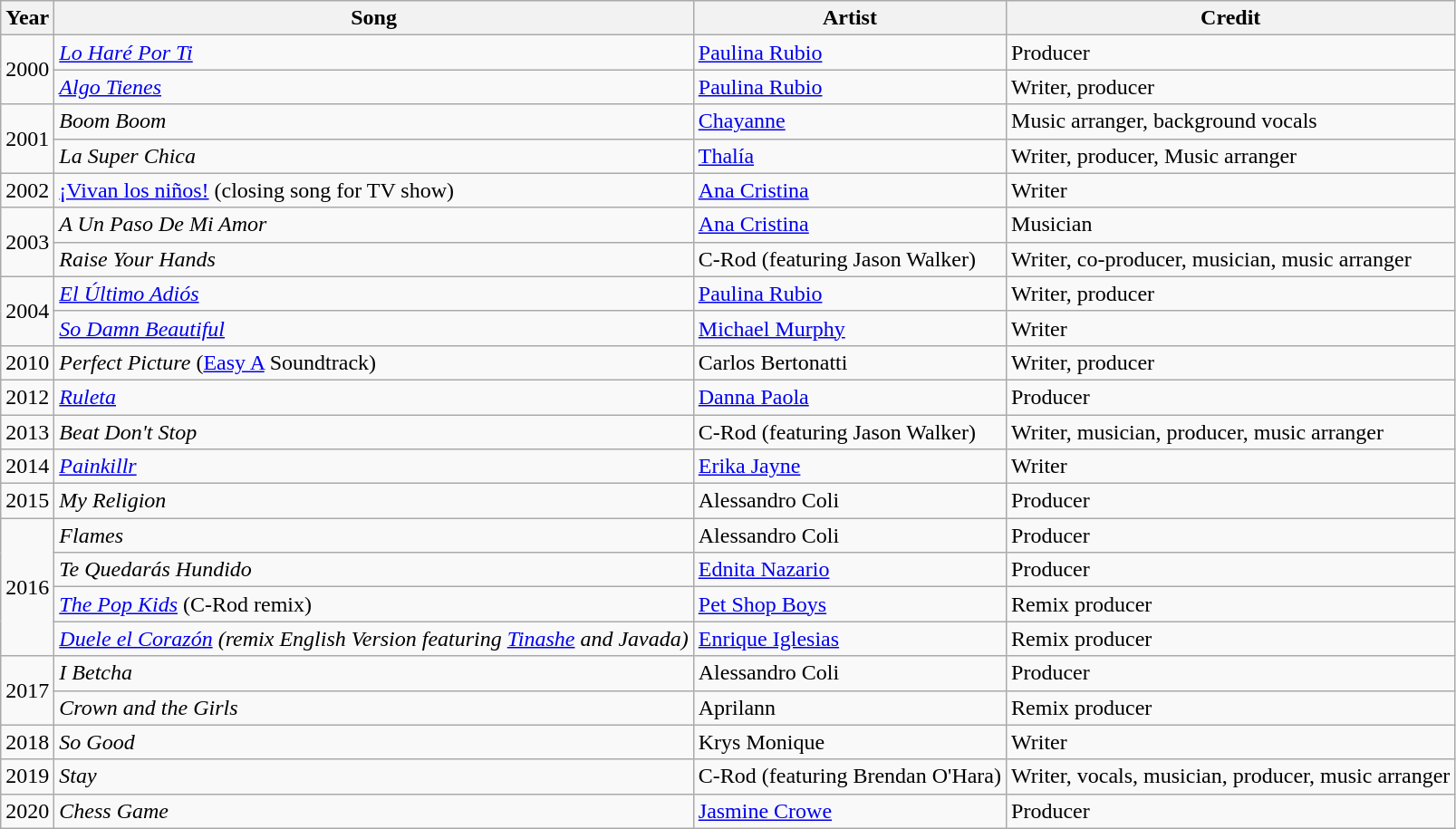<table class="wikitable">
<tr>
<th>Year</th>
<th>Song</th>
<th>Artist</th>
<th>Credit</th>
</tr>
<tr>
<td rowspan="2">2000</td>
<td><em><a href='#'>Lo Haré Por Ti</a></em></td>
<td><a href='#'>Paulina Rubio</a></td>
<td>Producer</td>
</tr>
<tr>
<td><em><a href='#'>Algo Tienes</a></em></td>
<td><a href='#'>Paulina Rubio</a></td>
<td>Writer, producer</td>
</tr>
<tr>
<td rowspan="2">2001</td>
<td><em>Boom Boom</em></td>
<td><a href='#'>Chayanne</a></td>
<td>Music arranger, background vocals</td>
</tr>
<tr>
<td><em>La Super Chica</em></td>
<td><a href='#'>Thalía</a></td>
<td>Writer, producer, Music arranger</td>
</tr>
<tr>
<td rowspan="1">2002</td>
<td><a href='#'>¡Vivan los niños!</a> (closing song for TV show)</td>
<td><a href='#'>Ana Cristina</a></td>
<td>Writer</td>
</tr>
<tr>
<td rowspan="2">2003</td>
<td><em>A Un Paso De Mi Amor</em></td>
<td><a href='#'>Ana Cristina</a></td>
<td>Musician</td>
</tr>
<tr>
<td><em>Raise Your Hands</em></td>
<td>C-Rod (featuring Jason Walker)</td>
<td>Writer, co-producer, musician, music arranger</td>
</tr>
<tr>
<td rowspan="2">2004</td>
<td><em><a href='#'>El Último Adiós</a></em></td>
<td><a href='#'>Paulina Rubio</a></td>
<td>Writer, producer</td>
</tr>
<tr>
<td><em><a href='#'>So Damn Beautiful</a></em></td>
<td><a href='#'>Michael Murphy</a></td>
<td>Writer</td>
</tr>
<tr>
<td rowspan="1">2010</td>
<td><em>Perfect Picture</em> (<a href='#'>Easy A</a> Soundtrack)</td>
<td>Carlos Bertonatti</td>
<td>Writer, producer</td>
</tr>
<tr>
<td rowspan="1">2012</td>
<td><em><a href='#'>Ruleta</a></em></td>
<td><a href='#'>Danna Paola</a></td>
<td>Producer</td>
</tr>
<tr>
<td rowspan="1">2013</td>
<td><em>Beat Don't Stop</em></td>
<td>C-Rod (featuring Jason Walker)</td>
<td>Writer, musician, producer, music arranger</td>
</tr>
<tr>
<td rowspan="1">2014</td>
<td><em><a href='#'>Painkillr</a></em></td>
<td><a href='#'>Erika Jayne</a></td>
<td>Writer</td>
</tr>
<tr>
<td rowspan="1">2015</td>
<td><em>My Religion</em></td>
<td>Alessandro Coli</td>
<td>Producer</td>
</tr>
<tr>
<td rowspan="4">2016</td>
<td><em>Flames</em></td>
<td>Alessandro Coli</td>
<td>Producer</td>
</tr>
<tr>
<td><em>Te Quedarás Hundido</em></td>
<td><a href='#'>Ednita Nazario</a></td>
<td>Producer</td>
</tr>
<tr>
<td><em><a href='#'>The Pop Kids</a></em> (C-Rod remix)</td>
<td><a href='#'>Pet Shop Boys</a></td>
<td>Remix producer</td>
</tr>
<tr>
<td><em><a href='#'>Duele el Corazón</a> (remix English Version featuring <a href='#'>Tinashe</a> and Javada)</em></td>
<td><a href='#'>Enrique Iglesias</a></td>
<td>Remix producer</td>
</tr>
<tr>
<td rowspan="2">2017</td>
<td><em>I Betcha</em></td>
<td>Alessandro Coli</td>
<td>Producer</td>
</tr>
<tr>
<td><em>Crown and the Girls</em></td>
<td>Aprilann</td>
<td>Remix producer</td>
</tr>
<tr>
<td rowspan="1">2018</td>
<td><em>So Good</em></td>
<td>Krys Monique</td>
<td>Writer</td>
</tr>
<tr>
<td rowspan="1">2019</td>
<td><em>Stay</em></td>
<td>C-Rod (featuring Brendan O'Hara)</td>
<td>Writer, vocals, musician, producer, music arranger</td>
</tr>
<tr>
<td rowspan="1">2020</td>
<td><em>Chess Game</em></td>
<td><a href='#'>Jasmine Crowe</a></td>
<td>Producer</td>
</tr>
</table>
